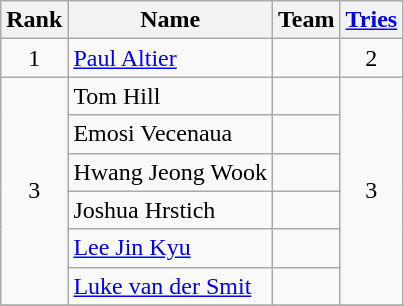<table class="wikitable" style="text-align:center">
<tr>
<th>Rank</th>
<th>Name</th>
<th>Team</th>
<th><a href='#'>Tries</a></th>
</tr>
<tr>
<td>1</td>
<td align="left"><a href='#'>Paul Altier</a></td>
<td align="left"></td>
<td>2</td>
</tr>
<tr>
<td rowspan="6">3</td>
<td align="left">Tom Hill</td>
<td align="left"></td>
<td rowspan="6">3</td>
</tr>
<tr>
<td align="left">Emosi Vecenaua</td>
<td align="left"></td>
</tr>
<tr>
<td align="left">Hwang Jeong Wook</td>
<td align="left"></td>
</tr>
<tr>
<td align="left">Joshua Hrstich</td>
<td align="left"></td>
</tr>
<tr>
<td align="left"><a href='#'>Lee Jin Kyu</a></td>
<td align="left"></td>
</tr>
<tr>
<td align="left"><a href='#'>Luke van der Smit</a></td>
<td align="left"></td>
</tr>
<tr>
</tr>
</table>
